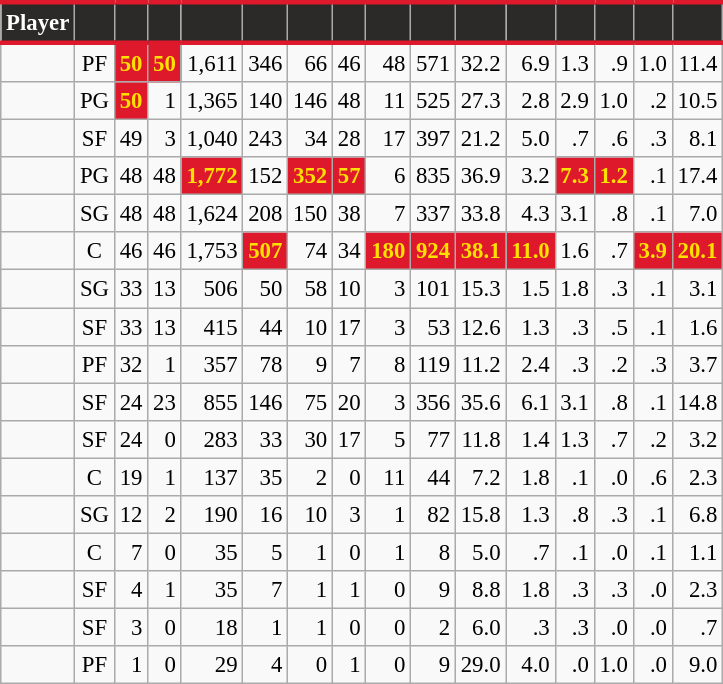<table class="wikitable sortable" style="font-size: 95%; text-align:right;">
<tr>
<th style="background:#2C2A29; color:#FFFFFF; border-top:#DF192C 3px solid; border-bottom:#DF192C 3px solid;">Player</th>
<th style="background:#2C2A29; color:#FFFFFF; border-top:#DF192C 3px solid; border-bottom:#DF192C 3px solid;"></th>
<th style="background:#2C2A29; color:#FFFFFF; border-top:#DF192C 3px solid; border-bottom:#DF192C 3px solid;"></th>
<th style="background:#2C2A29; color:#FFFFFF; border-top:#DF192C 3px solid; border-bottom:#DF192C 3px solid;"></th>
<th style="background:#2C2A29; color:#FFFFFF; border-top:#DF192C 3px solid; border-bottom:#DF192C 3px solid;"></th>
<th style="background:#2C2A29; color:#FFFFFF; border-top:#DF192C 3px solid; border-bottom:#DF192C 3px solid;"></th>
<th style="background:#2C2A29; color:#FFFFFF; border-top:#DF192C 3px solid; border-bottom:#DF192C 3px solid;"></th>
<th style="background:#2C2A29; color:#FFFFFF; border-top:#DF192C 3px solid; border-bottom:#DF192C 3px solid;"></th>
<th style="background:#2C2A29; color:#FFFFFF; border-top:#DF192C 3px solid; border-bottom:#DF192C 3px solid;"></th>
<th style="background:#2C2A29; color:#FFFFFF; border-top:#DF192C 3px solid; border-bottom:#DF192C 3px solid;"></th>
<th style="background:#2C2A29; color:#FFFFFF; border-top:#DF192C 3px solid; border-bottom:#DF192C 3px solid;"></th>
<th style="background:#2C2A29; color:#FFFFFF; border-top:#DF192C 3px solid; border-bottom:#DF192C 3px solid;"></th>
<th style="background:#2C2A29; color:#FFFFFF; border-top:#DF192C 3px solid; border-bottom:#DF192C 3px solid;"></th>
<th style="background:#2C2A29; color:#FFFFFF; border-top:#DF192C 3px solid; border-bottom:#DF192C 3px solid;"></th>
<th style="background:#2C2A29; color:#FFFFFF; border-top:#DF192C 3px solid; border-bottom:#DF192C 3px solid;"></th>
<th style="background:#2C2A29; color:#FFFFFF; border-top:#DF192C 3px solid; border-bottom:#DF192C 3px solid;"></th>
</tr>
<tr>
<td style="text-align:left;"></td>
<td style="text-align:center;">PF</td>
<td style="background:#DF192C; color:#FFE100;"><strong>50</strong></td>
<td style="background:#DF192C; color:#FFE100;"><strong>50</strong></td>
<td>1,611</td>
<td>346</td>
<td>66</td>
<td>46</td>
<td>48</td>
<td>571</td>
<td>32.2</td>
<td>6.9</td>
<td>1.3</td>
<td>.9</td>
<td>1.0</td>
<td>11.4</td>
</tr>
<tr>
<td style="text-align:left;"></td>
<td style="text-align:center;">PG</td>
<td style="background:#DF192C; color:#FFE100;"><strong>50</strong></td>
<td>1</td>
<td>1,365</td>
<td>140</td>
<td>146</td>
<td>48</td>
<td>11</td>
<td>525</td>
<td>27.3</td>
<td>2.8</td>
<td>2.9</td>
<td>1.0</td>
<td>.2</td>
<td>10.5</td>
</tr>
<tr>
<td style="text-align:left;"></td>
<td style="text-align:center;">SF</td>
<td>49</td>
<td>3</td>
<td>1,040</td>
<td>243</td>
<td>34</td>
<td>28</td>
<td>17</td>
<td>397</td>
<td>21.2</td>
<td>5.0</td>
<td>.7</td>
<td>.6</td>
<td>.3</td>
<td>8.1</td>
</tr>
<tr>
<td style="text-align:left;"></td>
<td style="text-align:center;">PG</td>
<td>48</td>
<td>48</td>
<td style="background:#DF192C; color:#FFE100;"><strong>1,772</strong></td>
<td>152</td>
<td style="background:#DF192C; color:#FFE100;"><strong>352</strong></td>
<td style="background:#DF192C; color:#FFE100;"><strong>57</strong></td>
<td>6</td>
<td>835</td>
<td>36.9</td>
<td>3.2</td>
<td style="background:#DF192C; color:#FFE100;"><strong>7.3</strong></td>
<td style="background:#DF192C; color:#FFE100;"><strong>1.2</strong></td>
<td>.1</td>
<td>17.4</td>
</tr>
<tr>
<td style="text-align:left;"></td>
<td style="text-align:center;">SG</td>
<td>48</td>
<td>48</td>
<td>1,624</td>
<td>208</td>
<td>150</td>
<td>38</td>
<td>7</td>
<td>337</td>
<td>33.8</td>
<td>4.3</td>
<td>3.1</td>
<td>.8</td>
<td>.1</td>
<td>7.0</td>
</tr>
<tr>
<td style="text-align:left;"></td>
<td style="text-align:center;">C</td>
<td>46</td>
<td>46</td>
<td>1,753</td>
<td style="background:#DF192C; color:#FFE100;"><strong>507</strong></td>
<td>74</td>
<td>34</td>
<td style="background:#DF192C; color:#FFE100;"><strong>180</strong></td>
<td style="background:#DF192C; color:#FFE100;"><strong>924</strong></td>
<td style="background:#DF192C; color:#FFE100;"><strong>38.1</strong></td>
<td style="background:#DF192C; color:#FFE100;"><strong>11.0</strong></td>
<td>1.6</td>
<td>.7</td>
<td style="background:#DF192C; color:#FFE100;"><strong>3.9</strong></td>
<td style="background:#DF192C; color:#FFE100;"><strong>20.1</strong></td>
</tr>
<tr>
<td style="text-align:left;"></td>
<td style="text-align:center;">SG</td>
<td>33</td>
<td>13</td>
<td>506</td>
<td>50</td>
<td>58</td>
<td>10</td>
<td>3</td>
<td>101</td>
<td>15.3</td>
<td>1.5</td>
<td>1.8</td>
<td>.3</td>
<td>.1</td>
<td>3.1</td>
</tr>
<tr>
<td style="text-align:left;"></td>
<td style="text-align:center;">SF</td>
<td>33</td>
<td>13</td>
<td>415</td>
<td>44</td>
<td>10</td>
<td>17</td>
<td>3</td>
<td>53</td>
<td>12.6</td>
<td>1.3</td>
<td>.3</td>
<td>.5</td>
<td>.1</td>
<td>1.6</td>
</tr>
<tr>
<td style="text-align:left;"></td>
<td style="text-align:center;">PF</td>
<td>32</td>
<td>1</td>
<td>357</td>
<td>78</td>
<td>9</td>
<td>7</td>
<td>8</td>
<td>119</td>
<td>11.2</td>
<td>2.4</td>
<td>.3</td>
<td>.2</td>
<td>.3</td>
<td>3.7</td>
</tr>
<tr>
<td style="text-align:left;"></td>
<td style="text-align:center;">SF</td>
<td>24</td>
<td>23</td>
<td>855</td>
<td>146</td>
<td>75</td>
<td>20</td>
<td>3</td>
<td>356</td>
<td>35.6</td>
<td>6.1</td>
<td>3.1</td>
<td>.8</td>
<td>.1</td>
<td>14.8</td>
</tr>
<tr>
<td style="text-align:left;"></td>
<td style="text-align:center;">SF</td>
<td>24</td>
<td>0</td>
<td>283</td>
<td>33</td>
<td>30</td>
<td>17</td>
<td>5</td>
<td>77</td>
<td>11.8</td>
<td>1.4</td>
<td>1.3</td>
<td>.7</td>
<td>.2</td>
<td>3.2</td>
</tr>
<tr>
<td style="text-align:left;"></td>
<td style="text-align:center;">C</td>
<td>19</td>
<td>1</td>
<td>137</td>
<td>35</td>
<td>2</td>
<td>0</td>
<td>11</td>
<td>44</td>
<td>7.2</td>
<td>1.8</td>
<td>.1</td>
<td>.0</td>
<td>.6</td>
<td>2.3</td>
</tr>
<tr>
<td style="text-align:left;"></td>
<td style="text-align:center;">SG</td>
<td>12</td>
<td>2</td>
<td>190</td>
<td>16</td>
<td>10</td>
<td>3</td>
<td>1</td>
<td>82</td>
<td>15.8</td>
<td>1.3</td>
<td>.8</td>
<td>.3</td>
<td>.1</td>
<td>6.8</td>
</tr>
<tr>
<td style="text-align:left;"></td>
<td style="text-align:center;">C</td>
<td>7</td>
<td>0</td>
<td>35</td>
<td>5</td>
<td>1</td>
<td>0</td>
<td>1</td>
<td>8</td>
<td>5.0</td>
<td>.7</td>
<td>.1</td>
<td>.0</td>
<td>.1</td>
<td>1.1</td>
</tr>
<tr>
<td style="text-align:left;"></td>
<td style="text-align:center;">SF</td>
<td>4</td>
<td>1</td>
<td>35</td>
<td>7</td>
<td>1</td>
<td>1</td>
<td>0</td>
<td>9</td>
<td>8.8</td>
<td>1.8</td>
<td>.3</td>
<td>.3</td>
<td>.0</td>
<td>2.3</td>
</tr>
<tr>
<td style="text-align:left;"></td>
<td style="text-align:center;">SF</td>
<td>3</td>
<td>0</td>
<td>18</td>
<td>1</td>
<td>1</td>
<td>0</td>
<td>0</td>
<td>2</td>
<td>6.0</td>
<td>.3</td>
<td>.3</td>
<td>.0</td>
<td>.0</td>
<td>.7</td>
</tr>
<tr>
<td style="text-align:left;"></td>
<td style="text-align:center;">PF</td>
<td>1</td>
<td>0</td>
<td>29</td>
<td>4</td>
<td>0</td>
<td>1</td>
<td>0</td>
<td>9</td>
<td>29.0</td>
<td>4.0</td>
<td>.0</td>
<td>1.0</td>
<td>.0</td>
<td>9.0</td>
</tr>
</table>
